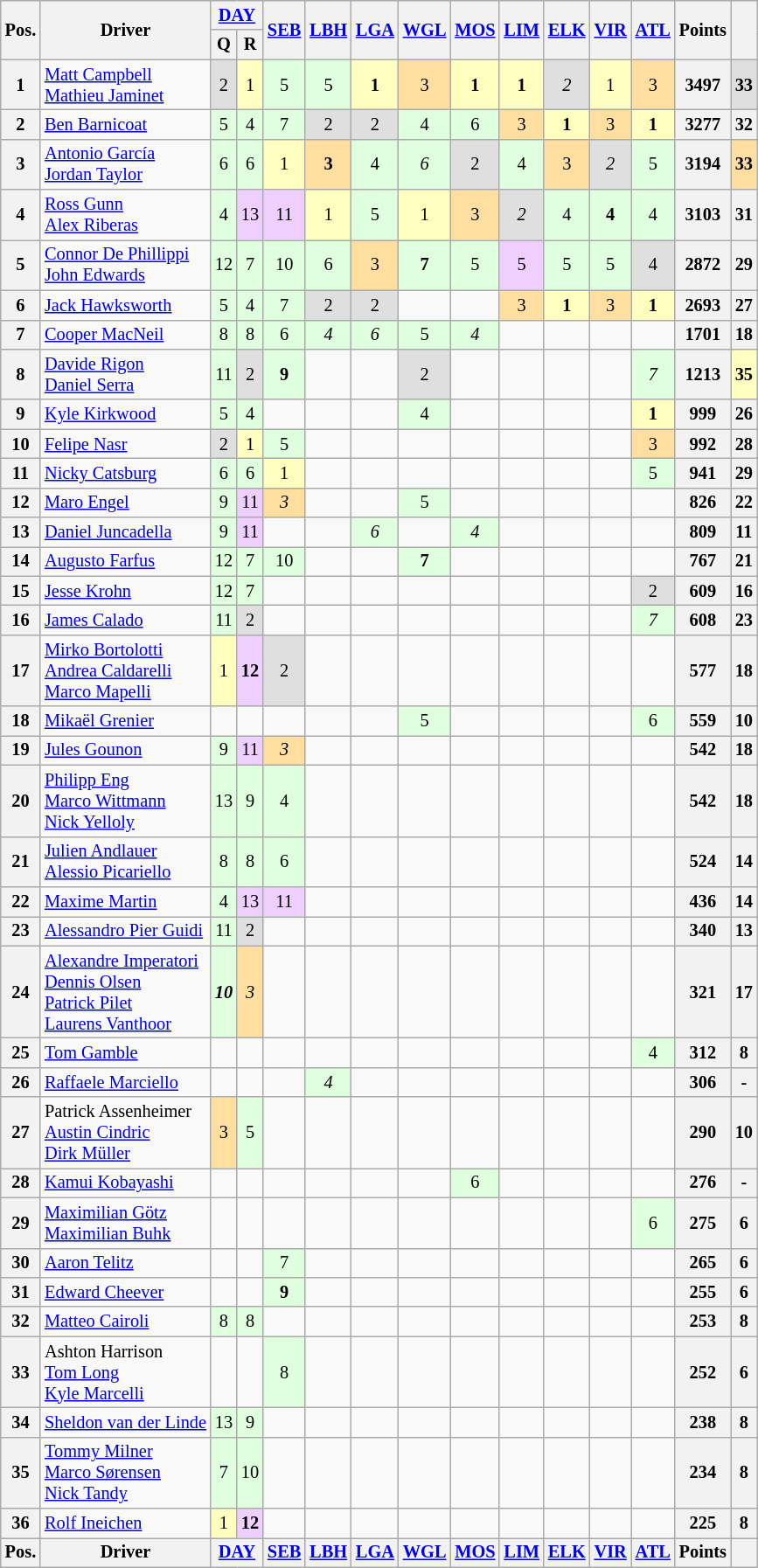<table class="wikitable" style="font-size:85%;">
<tr>
<th rowspan="2">Pos.</th>
<th rowspan="2">Driver</th>
<th colspan="2"><a href='#'>DAY</a></th>
<th rowspan="2"><a href='#'>SEB</a></th>
<th rowspan="2"><a href='#'>LBH</a></th>
<th rowspan="2"><a href='#'>LGA</a></th>
<th rowspan="2"><a href='#'>WGL</a></th>
<th rowspan="2"><a href='#'>MOS</a></th>
<th rowspan="2"><a href='#'>LIM</a></th>
<th rowspan="2"><a href='#'>ELK</a></th>
<th rowspan="2"><a href='#'>VIR</a></th>
<th rowspan="2"><a href='#'>ATL</a></th>
<th rowspan="2">Points</th>
<th rowspan="2"></th>
</tr>
<tr>
<th>Q</th>
<th>R</th>
</tr>
<tr>
<th>1</th>
<td> <a href='#'>Matt Campbell</a><br> <a href='#'>Mathieu Jaminet</a></td>
<td style="background:#dfdfdf;" align="center">2</td>
<td style="background:#ffffbf;" align="center">1</td>
<td style="background:#dfffdf;" align="center">5</td>
<td style="background:#dfffdf;" align="center">5</td>
<td style="background:#ffffbf;" align="center"><strong>1</strong></td>
<td style="background:#ffdf9f;" align="center">3</td>
<td style="background:#ffffbf;" align="center"><strong>1</strong></td>
<td style="background:#ffffbf;" align="center"><strong>1</strong></td>
<td style="background:#dfdfdf;" align="center"><em>2</em></td>
<td style="background:#ffffbf;" align="center">1</td>
<td style="background:#ffdf9f;" align="center">3</td>
<th>3497</th>
<th style="background:#dfdfdf;" align="center">33</th>
</tr>
<tr>
<th>2</th>
<td> <a href='#'>Ben Barnicoat</a></td>
<td style="background:#dfffdf;" align="center">5</td>
<td style="background:#dfffdf;" align="center">4</td>
<td style="background:#dfffdf;" align="center">7</td>
<td style="background:#dfdfdf;" align="center">2</td>
<td style="background:#dfdfdf;" align="center">2</td>
<td style="background:#dfffdf;" align="center">4</td>
<td style="background:#dfffdf;" align="center">6</td>
<td style="background:#ffdf9f;" align="center">3</td>
<td style="background:#ffffbf;" align="center"><strong>1</strong></td>
<td style="background:#ffdf9f;" align="center">3</td>
<td style="background:#ffffbf;" align="center"><strong>1</strong></td>
<th>3277</th>
<th>32</th>
</tr>
<tr>
<th>3</th>
<td> <a href='#'>Antonio García</a><br> <a href='#'>Jordan Taylor</a></td>
<td style="background:#dfffdf;" align="center">6</td>
<td style="background:#dfffdf;" align="center">6</td>
<td style="background:#ffffbf;" align="center">1</td>
<td style="background:#ffdf9f;" align="center"><strong>3</strong></td>
<td style="background:#dfffdf;" align="center">4</td>
<td style="background:#dfffdf;" align="center"><em>6</em></td>
<td style="background:#dfdfdf;" align="center">2</td>
<td style="background:#dfffdf;" align="center">4</td>
<td style="background:#ffdf9f;" align="center">3</td>
<td style="background:#dfdfdf;" align="center"><em>2</em></td>
<td style="background:#dfffdf;" align="center">5</td>
<th>3194</th>
<th style="background:#ffdf9f;" align="center">33</th>
</tr>
<tr>
<th>4</th>
<td> <a href='#'>Ross Gunn</a><br> <a href='#'>Alex Riberas</a></td>
<td style="background:#dfffdf;" align="center">4</td>
<td style="background:#efcfff;" align="center">13</td>
<td style="background:#efcfff;" align="center">11</td>
<td style="background:#ffffbf;" align="center">1</td>
<td style="background:#dfffdf;" align="center">5</td>
<td style="background:#ffffbf;" align="center">1</td>
<td style="background:#ffdf9f;" align="center">3</td>
<td style="background:#dfdfdf;" align="center"><em>2</em></td>
<td style="background:#dfffdf;" align="center">4</td>
<td style="background:#dfffdf;" align="center"><strong>4</strong></td>
<td style="background:#dfffdf;" align="center">4</td>
<th>3103</th>
<th>31</th>
</tr>
<tr>
<th>5</th>
<td> <a href='#'>Connor De Phillippi</a><br> <a href='#'>John Edwards</a></td>
<td style="background:#dfffdf;" align="center">12</td>
<td style="background:#dfffdf;" align="center">7</td>
<td style="background:#dfffdf;" align="center">10</td>
<td style="background:#dfffdf;" align="center">6</td>
<td style="background:#ffdf9f;" align="center">3</td>
<td style="background:#dfffdf;" align="center"><strong>7</strong></td>
<td style="background:#dfffdf;" align="center">5</td>
<td style="background:#efcfff;" align="center">5</td>
<td style="background:#dfffdf;" align="center">5</td>
<td style="background:#dfffdf;" align="center">5</td>
<td style="background:#dfdfdf;" align="center">4</td>
<th>2872</th>
<th>29</th>
</tr>
<tr>
<th>6</th>
<td> <a href='#'>Jack Hawksworth</a></td>
<td style="background:#dfffdf;" align="center">5</td>
<td style="background:#dfffdf;" align="center">4</td>
<td style="background:#dfffdf;" align="center">7</td>
<td style="background:#dfdfdf;" align="center">2</td>
<td style="background:#dfdfdf;" align="center">2</td>
<td></td>
<td></td>
<td style="background:#ffdf9f;" align="center">3</td>
<td style="background:#ffffbf;" align="center"><strong>1</strong></td>
<td style="background:#ffdf9f;" align="center">3</td>
<td style="background:#ffffbf;" align="center"><strong>1</strong></td>
<th>2693</th>
<th>27</th>
</tr>
<tr>
<th>7</th>
<td> <a href='#'>Cooper MacNeil</a></td>
<td style="background:#dfffdf;" align="center">8</td>
<td style="background:#dfffdf;" align="center">8</td>
<td style="background:#dfffdf;" align="center">6</td>
<td style="background:#dfffdf;" align="center"><em>4</em></td>
<td style="background:#dfffdf;" align="center"><em>6</em></td>
<td style="background:#dfffdf;" align="center">5</td>
<td style="background:#dfffdf;" align="center"><em>4</em></td>
<td></td>
<td></td>
<td></td>
<td></td>
<th>1701</th>
<th>18</th>
</tr>
<tr>
<th>8</th>
<td> <a href='#'>Davide Rigon</a><br> <a href='#'>Daniel Serra</a></td>
<td style="background:#dfffdf;" align="center">11</td>
<td style="background:#dfdfdf;" align="center">2</td>
<td style="background:#dfffdf;" align="center"><strong>9</strong></td>
<td></td>
<td></td>
<td style="background:#dfdfdf;" align="center">2</td>
<td></td>
<td></td>
<td></td>
<td></td>
<td style="background:#dfffdf;" align="center"><em>7</em></td>
<th>1213</th>
<th style="background:#ffffbf;" align="center">35</th>
</tr>
<tr>
<th>9</th>
<td> <a href='#'>Kyle Kirkwood</a></td>
<td style="background:#dfffdf;" align="center">5</td>
<td style="background:#dfffdf;" align="center">4</td>
<td></td>
<td></td>
<td></td>
<td style="background:#dfffdf;" align="center">4</td>
<td></td>
<td></td>
<td></td>
<td></td>
<td style="background:#ffffbf;" align="center"><strong>1</strong></td>
<th>999</th>
<th>26</th>
</tr>
<tr>
<th>10</th>
<td> <a href='#'>Felipe Nasr</a></td>
<td style="background:#dfdfdf;" align="center">2</td>
<td style="background:#ffffbf;" align="center">1</td>
<td style="background:#dfffdf;" align="center">5</td>
<td></td>
<td></td>
<td></td>
<td></td>
<td></td>
<td></td>
<td></td>
<td style="background:#ffdf9f;" align="center">3</td>
<th>992</th>
<th>28</th>
</tr>
<tr>
<th>11</th>
<td> <a href='#'>Nicky Catsburg</a></td>
<td style="background:#dfffdf;" align="center">6</td>
<td style="background:#dfffdf;" align="center">6</td>
<td style="background:#ffffbf;" align="center">1</td>
<td></td>
<td></td>
<td></td>
<td></td>
<td></td>
<td></td>
<td></td>
<td style="background:#dfffdf;" align="center">5</td>
<th>941</th>
<th>29</th>
</tr>
<tr>
<th>12</th>
<td> <a href='#'>Maro Engel</a></td>
<td style="background:#dfffdf;" align="center">9</td>
<td style="background:#efcfff;" align="center">11</td>
<td style="background:#ffdf9f;" align="center"><em>3</em></td>
<td></td>
<td></td>
<td style="background:#dfffdf;" align="center">5</td>
<td></td>
<td></td>
<td></td>
<td></td>
<td></td>
<th>826</th>
<th>22</th>
</tr>
<tr>
<th>13</th>
<td> <a href='#'>Daniel Juncadella</a></td>
<td style="background:#dfffdf;" align="center">9</td>
<td style="background:#efcfff;" align="center">11</td>
<td></td>
<td></td>
<td style="background:#dfffdf;" align="center"><em>6</em></td>
<td></td>
<td style="background:#dfffdf;" align="center"><em>4</em></td>
<td></td>
<td></td>
<td></td>
<td></td>
<th>809</th>
<th>11</th>
</tr>
<tr>
<th>14</th>
<td> <a href='#'>Augusto Farfus</a></td>
<td style="background:#dfffdf;" align="center">12</td>
<td style="background:#dfffdf;" align="center">7</td>
<td style="background:#dfffdf;" align="center">10</td>
<td></td>
<td></td>
<td style="background:#dfffdf;" align="center"><strong>7</strong></td>
<td></td>
<td></td>
<td></td>
<td></td>
<td></td>
<th>767</th>
<th>21</th>
</tr>
<tr>
<th>15</th>
<td> <a href='#'>Jesse Krohn</a></td>
<td style="background:#dfffdf;" align="center">12</td>
<td style="background:#dfffdf;" align="center">7</td>
<td></td>
<td></td>
<td></td>
<td></td>
<td></td>
<td></td>
<td></td>
<td></td>
<td style="background:#dfdfdf;" align="center">2</td>
<th>609</th>
<th>16</th>
</tr>
<tr>
<th>16</th>
<td> <a href='#'>James Calado</a></td>
<td style="background:#dfffdf;" align="center">11</td>
<td style="background:#dfdfdf;" align="center">2</td>
<td></td>
<td></td>
<td></td>
<td></td>
<td></td>
<td></td>
<td></td>
<td></td>
<td style="background:#dfffdf;" align="center"><em>7</em></td>
<th>608</th>
<th>23</th>
</tr>
<tr>
<th>17</th>
<td> <a href='#'>Mirko Bortolotti</a><br> <a href='#'>Andrea Caldarelli</a><br> <a href='#'>Marco Mapelli</a></td>
<td style="background:#ffffbf;" align="center">1</td>
<td style="background:#efcfff;" align="center"><strong>12</strong></td>
<td style="background:#dfdfdf;" align="center">2</td>
<td></td>
<td></td>
<td></td>
<td></td>
<td></td>
<td></td>
<td></td>
<td></td>
<th>577</th>
<th>18</th>
</tr>
<tr>
<th>18</th>
<td> <a href='#'>Mikaël Grenier</a></td>
<td></td>
<td></td>
<td></td>
<td></td>
<td></td>
<td style="background:#dfffdf;" align="center">5</td>
<td></td>
<td></td>
<td></td>
<td></td>
<td style="background:#dfffdf;" align="center">6</td>
<th>559</th>
<th>10</th>
</tr>
<tr>
<th>19</th>
<td> <a href='#'>Jules Gounon</a></td>
<td style="background:#dfffdf;" align="center">9</td>
<td style="background:#efcfff;" align="center">11</td>
<td style="background:#ffdf9f;" align="center"><em>3</em></td>
<td></td>
<td></td>
<td></td>
<td></td>
<td></td>
<td></td>
<td></td>
<td></td>
<th>542</th>
<th>18</th>
</tr>
<tr>
<th>20</th>
<td> <a href='#'>Philipp Eng</a><br> <a href='#'>Marco Wittmann</a><br> <a href='#'>Nick Yelloly</a></td>
<td style="background:#dfffdf;" align="center">13</td>
<td style="background:#dfffdf;" align="center">9</td>
<td style="background:#dfffdf;" align="center">4</td>
<td></td>
<td></td>
<td></td>
<td></td>
<td></td>
<td></td>
<td></td>
<td></td>
<th>542</th>
<th>18</th>
</tr>
<tr>
<th>21</th>
<td> <a href='#'>Julien Andlauer</a><br> <a href='#'>Alessio Picariello</a></td>
<td style="background:#dfffdf;" align="center">8</td>
<td style="background:#dfffdf;" align="center">8</td>
<td style="background:#dfffdf;" align="center">6</td>
<td></td>
<td></td>
<td></td>
<td></td>
<td></td>
<td></td>
<td></td>
<td></td>
<th>524</th>
<th>14</th>
</tr>
<tr>
<th>22</th>
<td> <a href='#'>Maxime Martin</a></td>
<td style="background:#dfffdf;" align="center">4</td>
<td style="background:#efcfff;" align="center">13</td>
<td style="background:#efcfff;" align="center">11</td>
<td></td>
<td></td>
<td></td>
<td></td>
<td></td>
<td></td>
<td></td>
<td></td>
<th>436</th>
<th>14</th>
</tr>
<tr>
<th>23</th>
<td> <a href='#'>Alessandro Pier Guidi</a></td>
<td style="background:#dfffdf;" align="center">11</td>
<td style="background:#dfdfdf;" align="center">2</td>
<td></td>
<td></td>
<td></td>
<td></td>
<td></td>
<td></td>
<td></td>
<td></td>
<td></td>
<th>340</th>
<th>13</th>
</tr>
<tr>
<th>24</th>
<td> <a href='#'>Alexandre Imperatori</a><br> <a href='#'>Dennis Olsen</a><br> <a href='#'>Patrick Pilet</a><br> <a href='#'>Laurens Vanthoor</a></td>
<td style="background:#dfffdf;" align="center"><strong><em>10</em></strong></td>
<td style="background:#ffdf9f;" align="center"><em>3</em></td>
<td></td>
<td></td>
<td></td>
<td></td>
<td></td>
<td></td>
<td></td>
<td></td>
<td></td>
<th>321</th>
<th>17</th>
</tr>
<tr>
<th>25</th>
<td> <a href='#'>Tom Gamble</a></td>
<td></td>
<td></td>
<td></td>
<td></td>
<td></td>
<td></td>
<td></td>
<td></td>
<td></td>
<td></td>
<td style="background:#dfffdf;" align="center">4</td>
<th>312</th>
<th>8</th>
</tr>
<tr>
<th>26</th>
<td> <a href='#'>Raffaele Marciello</a></td>
<td></td>
<td></td>
<td></td>
<td style="background:#dfffdf;" align="center"><em>4</em></td>
<td></td>
<td></td>
<td></td>
<td></td>
<td></td>
<td></td>
<td></td>
<th>306</th>
<th>-</th>
</tr>
<tr>
<th>27</th>
<td> Patrick Assenheimer<br> <a href='#'>Austin Cindric</a><br> <a href='#'>Dirk Müller</a></td>
<td style="background:#ffdf9f;" align="center">3</td>
<td style="background:#dfffdf;" align="center">5</td>
<td></td>
<td></td>
<td></td>
<td></td>
<td></td>
<td></td>
<td></td>
<td></td>
<td></td>
<th>290</th>
<th>10</th>
</tr>
<tr>
<th>28</th>
<td> <a href='#'>Kamui Kobayashi</a></td>
<td></td>
<td></td>
<td></td>
<td></td>
<td></td>
<td></td>
<td style="background:#dfffdf;" align="center">6</td>
<td></td>
<td></td>
<td></td>
<td></td>
<th>276</th>
<th>-</th>
</tr>
<tr>
<th>29</th>
<td> <a href='#'>Maximilian Götz</a><br> <a href='#'>Maximilian Buhk</a></td>
<td></td>
<td></td>
<td></td>
<td></td>
<td></td>
<td></td>
<td></td>
<td></td>
<td></td>
<td></td>
<td style="background:#dfffdf;" align="center">6</td>
<th>275</th>
<th>6</th>
</tr>
<tr>
<th>30</th>
<td> <a href='#'>Aaron Telitz</a></td>
<td></td>
<td></td>
<td style="background:#dfffdf;" align="center">7</td>
<td></td>
<td></td>
<td></td>
<td></td>
<td></td>
<td></td>
<td></td>
<td></td>
<th>265</th>
<th>6</th>
</tr>
<tr>
<th>31</th>
<td> <a href='#'>Edward Cheever</a></td>
<td></td>
<td></td>
<td style="background:#dfffdf;" align="center"><strong>9</strong></td>
<td></td>
<td></td>
<td></td>
<td></td>
<td></td>
<td></td>
<td></td>
<td></td>
<th>255</th>
<th>6</th>
</tr>
<tr>
<th>32</th>
<td> <a href='#'>Matteo Cairoli</a></td>
<td style="background:#dfffdf;" align="center">8</td>
<td style="background:#dfffdf;" align="center">8</td>
<td></td>
<td></td>
<td></td>
<td></td>
<td></td>
<td></td>
<td></td>
<td></td>
<td></td>
<th>253</th>
<th>8</th>
</tr>
<tr>
<th>33</th>
<td> Ashton Harrison<br> <a href='#'>Tom Long</a><br> <a href='#'>Kyle Marcelli</a></td>
<td></td>
<td></td>
<td style="background:#dfffdf;" align="center">8</td>
<td></td>
<td></td>
<td></td>
<td></td>
<td></td>
<td></td>
<td></td>
<td></td>
<th>252</th>
<th>6</th>
</tr>
<tr>
<th>34</th>
<td> <a href='#'>Sheldon van der Linde</a></td>
<td style="background:#dfffdf;" align="center">13</td>
<td style="background:#dfffdf;" align="center">9</td>
<td></td>
<td></td>
<td></td>
<td></td>
<td></td>
<td></td>
<td></td>
<td></td>
<td></td>
<th>238</th>
<th>8</th>
</tr>
<tr>
<th>35</th>
<td> <a href='#'>Tommy Milner</a><br> <a href='#'>Marco Sørensen</a><br> <a href='#'>Nick Tandy</a></td>
<td style="background:#dfffdf;" align="center">7</td>
<td style="background:#dfffdf;" align="center">10</td>
<td></td>
<td></td>
<td></td>
<td></td>
<td></td>
<td></td>
<td></td>
<td></td>
<td></td>
<th>234</th>
<th>8</th>
</tr>
<tr>
<th>36</th>
<td> <a href='#'>Rolf Ineichen</a></td>
<td style="background:#ffffbf;" align="center">1</td>
<td style="background:#efcfff;" align="center"><strong>12</strong></td>
<td></td>
<td></td>
<td></td>
<td></td>
<td></td>
<td></td>
<td></td>
<td></td>
<td></td>
<th>225</th>
<th>8</th>
</tr>
<tr>
<th>Pos.</th>
<th>Driver</th>
<th colspan="2"><a href='#'>DAY</a></th>
<th><a href='#'>SEB</a></th>
<th><a href='#'>LBH</a></th>
<th><a href='#'>LGA</a></th>
<th><a href='#'>WGL</a></th>
<th><a href='#'>MOS</a></th>
<th><a href='#'>LIM</a></th>
<th><a href='#'>ELK</a></th>
<th><a href='#'>VIR</a></th>
<th><a href='#'>ATL</a></th>
<th>Points</th>
<th></th>
</tr>
</table>
